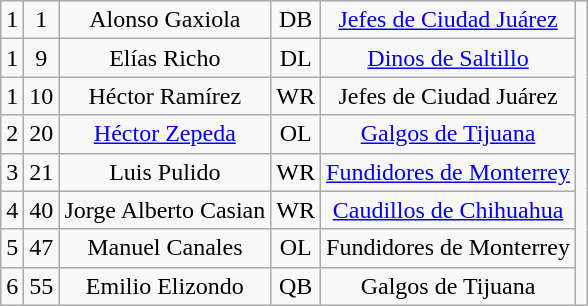<table class="wikitable" style="text-align:center">
<tr>
<td>1</td>
<td>1</td>
<td>Alonso Gaxiola</td>
<td>DB</td>
<td><a href='#'>Jefes de Ciudad Juárez</a></td>
<td rowspan=8></td>
</tr>
<tr>
<td>1</td>
<td>9</td>
<td>Elías Richo</td>
<td>DL</td>
<td><a href='#'>Dinos de Saltillo</a></td>
</tr>
<tr>
<td>1</td>
<td>10</td>
<td>Héctor Ramírez</td>
<td>WR</td>
<td>Jefes de Ciudad Juárez</td>
</tr>
<tr>
<td>2</td>
<td>20</td>
<td><a href='#'>Héctor Zepeda</a></td>
<td>OL</td>
<td><a href='#'>Galgos de Tijuana</a></td>
</tr>
<tr>
<td>3</td>
<td>21</td>
<td>Luis Pulido</td>
<td>WR</td>
<td><a href='#'>Fundidores de Monterrey</a></td>
</tr>
<tr>
<td>4</td>
<td>40</td>
<td>Jorge Alberto Casian</td>
<td>WR</td>
<td><a href='#'>Caudillos de Chihuahua</a></td>
</tr>
<tr>
<td>5</td>
<td>47</td>
<td>Manuel Canales</td>
<td>OL</td>
<td>Fundidores de Monterrey</td>
</tr>
<tr>
<td>6</td>
<td>55</td>
<td>Emilio Elizondo</td>
<td>QB</td>
<td>Galgos de Tijuana</td>
</tr>
</table>
